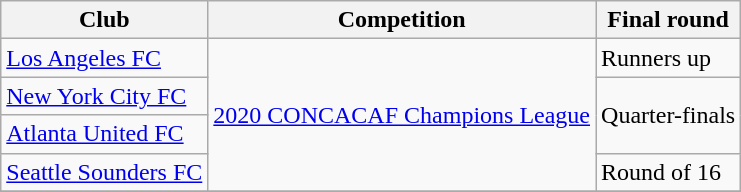<table class="wikitable">
<tr>
<th>Club</th>
<th>Competition</th>
<th>Final round</th>
</tr>
<tr>
<td><a href='#'>Los Angeles FC</a></td>
<td rowspan=4><a href='#'>2020 CONCACAF Champions League</a></td>
<td>Runners up</td>
</tr>
<tr>
<td><a href='#'>New York City FC</a></td>
<td rowspan=2>Quarter-finals</td>
</tr>
<tr>
<td><a href='#'>Atlanta United FC</a></td>
</tr>
<tr>
<td><a href='#'>Seattle Sounders FC</a></td>
<td>Round of 16</td>
</tr>
<tr>
</tr>
</table>
